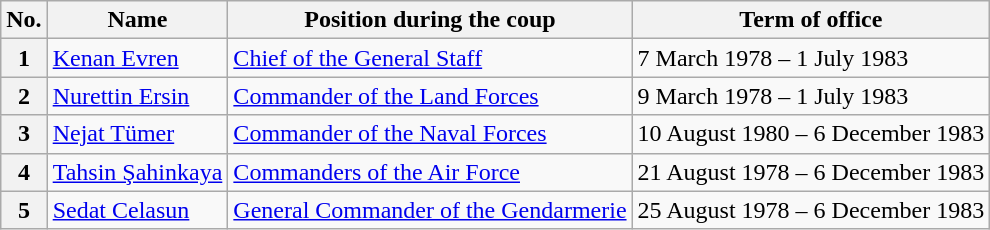<table class="wikitable" border="1">
<tr>
<th>No.</th>
<th>Name</th>
<th>Position during the coup</th>
<th>Term of office</th>
</tr>
<tr>
<th>1</th>
<td><a href='#'>Kenan Evren</a></td>
<td><a href='#'>Chief of the General Staff</a></td>
<td>7 March 1978 – 1 July 1983</td>
</tr>
<tr>
<th>2</th>
<td><a href='#'>Nurettin Ersin</a></td>
<td><a href='#'>Commander of the Land Forces</a></td>
<td>9 March 1978 – 1 July 1983</td>
</tr>
<tr>
<th>3</th>
<td><a href='#'>Nejat Tümer</a></td>
<td><a href='#'>Commander of the Naval Forces</a></td>
<td>10 August 1980 – 6 December 1983</td>
</tr>
<tr>
<th>4</th>
<td><a href='#'>Tahsin Şahinkaya</a></td>
<td><a href='#'>Commanders of the Air Force</a></td>
<td>21 August 1978 – 6 December 1983</td>
</tr>
<tr>
<th>5</th>
<td><a href='#'>Sedat Celasun</a></td>
<td><a href='#'>General Commander of the Gendarmerie</a></td>
<td>25 August 1978 – 6 December 1983</td>
</tr>
</table>
